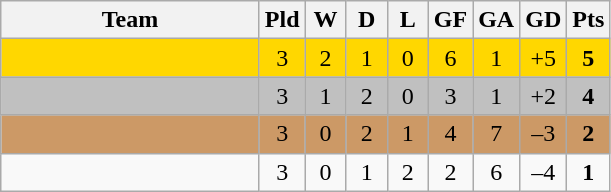<table class="wikitable" style="text-align: center;">
<tr>
<th width=165>Team</th>
<th width=20>Pld</th>
<th width=20>W</th>
<th width=20>D</th>
<th width=20>L</th>
<th width=20>GF</th>
<th width=20>GA</th>
<th width=20>GD</th>
<th width=20>Pts</th>
</tr>
<tr bgcolor=gold>
<td align=left><strong></strong></td>
<td>3</td>
<td>2</td>
<td>1</td>
<td>0</td>
<td>6</td>
<td>1</td>
<td>+5</td>
<td><strong>5</strong></td>
</tr>
<tr bgcolor=silver>
<td align=left></td>
<td>3</td>
<td>1</td>
<td>2</td>
<td>0</td>
<td>3</td>
<td>1</td>
<td>+2</td>
<td><strong>4</strong></td>
</tr>
<tr bgcolor="#cc9966">
<td align=left></td>
<td>3</td>
<td>0</td>
<td>2</td>
<td>1</td>
<td>4</td>
<td>7</td>
<td>–3</td>
<td><strong>2</strong></td>
</tr>
<tr>
<td align=left></td>
<td>3</td>
<td>0</td>
<td>1</td>
<td>2</td>
<td>2</td>
<td>6</td>
<td>–4</td>
<td><strong>1</strong></td>
</tr>
</table>
